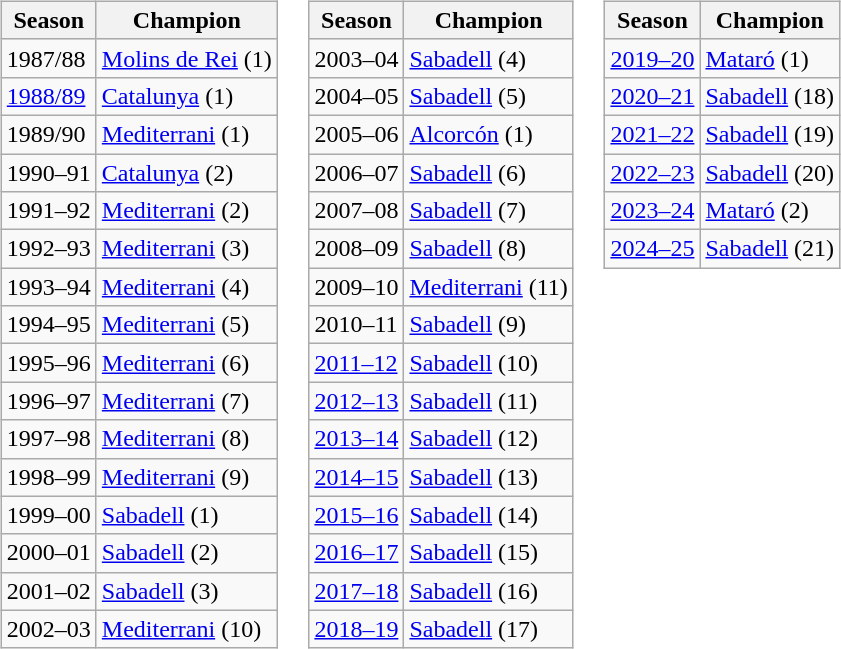<table>
<tr style="vertical-align:top;">
<td><br><table class="wikitable">
<tr style="background:#efefef;">
<th>Season</th>
<th>Champion</th>
</tr>
<tr>
<td>1987/88</td>
<td><a href='#'>Molins de Rei</a> (1)</td>
</tr>
<tr>
<td><a href='#'>1988/89</a></td>
<td><a href='#'>Catalunya</a> (1)</td>
</tr>
<tr>
<td>1989/90</td>
<td><a href='#'>Mediterrani</a> (1)</td>
</tr>
<tr>
<td>1990–91</td>
<td><a href='#'>Catalunya</a> (2)</td>
</tr>
<tr>
<td>1991–92</td>
<td><a href='#'>Mediterrani</a> (2)</td>
</tr>
<tr>
<td>1992–93</td>
<td><a href='#'>Mediterrani</a> (3)</td>
</tr>
<tr>
<td>1993–94</td>
<td><a href='#'>Mediterrani</a> (4)</td>
</tr>
<tr>
<td>1994–95</td>
<td><a href='#'>Mediterrani</a> (5)</td>
</tr>
<tr>
<td>1995–96</td>
<td><a href='#'>Mediterrani</a> (6)</td>
</tr>
<tr>
<td>1996–97</td>
<td><a href='#'>Mediterrani</a> (7)</td>
</tr>
<tr>
<td>1997–98</td>
<td><a href='#'>Mediterrani</a> (8)</td>
</tr>
<tr>
<td>1998–99</td>
<td><a href='#'>Mediterrani</a> (9)</td>
</tr>
<tr>
<td>1999–00</td>
<td><a href='#'>Sabadell</a> (1)</td>
</tr>
<tr>
<td>2000–01</td>
<td><a href='#'>Sabadell</a> (2)</td>
</tr>
<tr>
<td>2001–02</td>
<td><a href='#'>Sabadell</a> (3)</td>
</tr>
<tr>
<td>2002–03</td>
<td><a href='#'>Mediterrani</a> (10)</td>
</tr>
</table>
</td>
<td><br><table class="wikitable">
<tr style="background:#efefef;">
<th>Season</th>
<th>Champion</th>
</tr>
<tr>
<td>2003–04</td>
<td><a href='#'>Sabadell</a> (4)</td>
</tr>
<tr>
<td>2004–05</td>
<td><a href='#'>Sabadell</a> (5)</td>
</tr>
<tr>
<td>2005–06</td>
<td><a href='#'>Alcorcón</a> (1)</td>
</tr>
<tr>
<td>2006–07</td>
<td><a href='#'>Sabadell</a> (6)</td>
</tr>
<tr>
<td>2007–08</td>
<td><a href='#'>Sabadell</a> (7)</td>
</tr>
<tr>
<td>2008–09</td>
<td><a href='#'>Sabadell</a> (8)</td>
</tr>
<tr>
<td>2009–10</td>
<td><a href='#'>Mediterrani</a> (11)</td>
</tr>
<tr>
<td>2010–11</td>
<td><a href='#'>Sabadell</a> (9)</td>
</tr>
<tr>
<td><a href='#'>2011–12</a></td>
<td><a href='#'>Sabadell</a> (10)</td>
</tr>
<tr>
<td><a href='#'>2012–13</a></td>
<td><a href='#'>Sabadell</a> (11)</td>
</tr>
<tr>
<td><a href='#'>2013–14</a></td>
<td><a href='#'>Sabadell</a> (12)</td>
</tr>
<tr>
<td><a href='#'>2014–15</a></td>
<td><a href='#'>Sabadell</a> (13)</td>
</tr>
<tr>
<td><a href='#'>2015–16</a></td>
<td><a href='#'>Sabadell</a> (14)</td>
</tr>
<tr>
<td><a href='#'>2016–17</a></td>
<td><a href='#'>Sabadell</a> (15)</td>
</tr>
<tr>
<td><a href='#'>2017–18</a></td>
<td><a href='#'>Sabadell</a> (16)</td>
</tr>
<tr>
<td><a href='#'>2018–19</a></td>
<td><a href='#'>Sabadell</a> (17)</td>
</tr>
</table>
</td>
<td><br><table class="wikitable">
<tr style="background:#efefef;">
<th>Season</th>
<th>Champion</th>
</tr>
<tr>
<td><a href='#'>2019–20</a></td>
<td><a href='#'>Mataró</a> (1)</td>
</tr>
<tr>
<td><a href='#'>2020–21</a></td>
<td><a href='#'>Sabadell</a> (18)</td>
</tr>
<tr>
<td><a href='#'>2021–22</a></td>
<td><a href='#'>Sabadell</a> (19)</td>
</tr>
<tr>
<td><a href='#'>2022–23</a></td>
<td><a href='#'>Sabadell</a> (20)</td>
</tr>
<tr>
<td><a href='#'>2023–24</a></td>
<td><a href='#'>Mataró</a> (2)</td>
</tr>
<tr>
<td><a href='#'>2024–25</a></td>
<td><a href='#'>Sabadell</a> (21)</td>
</tr>
</table>
</td>
</tr>
</table>
